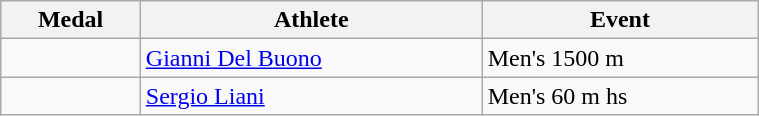<table class="wikitable" style="width:40%; font-size:100%; text-align:left;">
<tr>
<th>Medal</th>
<th>Athlete</th>
<th>Event</th>
</tr>
<tr>
<td align=center></td>
<td><a href='#'>Gianni Del Buono</a></td>
<td>Men's 1500 m</td>
</tr>
<tr>
<td align=center></td>
<td><a href='#'>Sergio Liani</a></td>
<td>Men's 60 m hs</td>
</tr>
</table>
